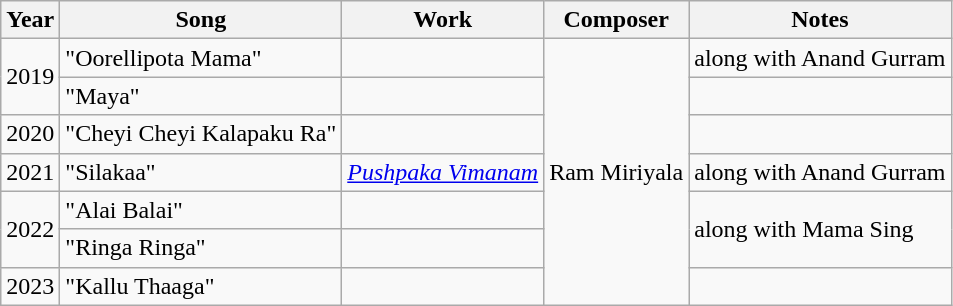<table class="wikitable">
<tr>
<th>Year</th>
<th>Song</th>
<th>Work</th>
<th>Composer</th>
<th>Notes</th>
</tr>
<tr>
<td rowspan="2">2019</td>
<td>"Oorellipota Mama"</td>
<td></td>
<td rowspan="7">Ram Miriyala</td>
<td>along with Anand Gurram</td>
</tr>
<tr>
<td>"Maya"</td>
<td></td>
<td></td>
</tr>
<tr>
<td>2020</td>
<td>"Cheyi Cheyi Kalapaku Ra"</td>
<td></td>
<td></td>
</tr>
<tr>
<td>2021</td>
<td>"Silakaa"</td>
<td><a href='#'><em>Pushpaka Vimanam</em></a></td>
<td>along with Anand Gurram</td>
</tr>
<tr>
<td rowspan="2">2022</td>
<td>"Alai Balai"</td>
<td></td>
<td rowspan="2">along with Mama Sing</td>
</tr>
<tr>
<td>"Ringa Ringa"</td>
<td></td>
</tr>
<tr>
<td>2023</td>
<td>"Kallu Thaaga"</td>
<td></td>
<td></td>
</tr>
</table>
